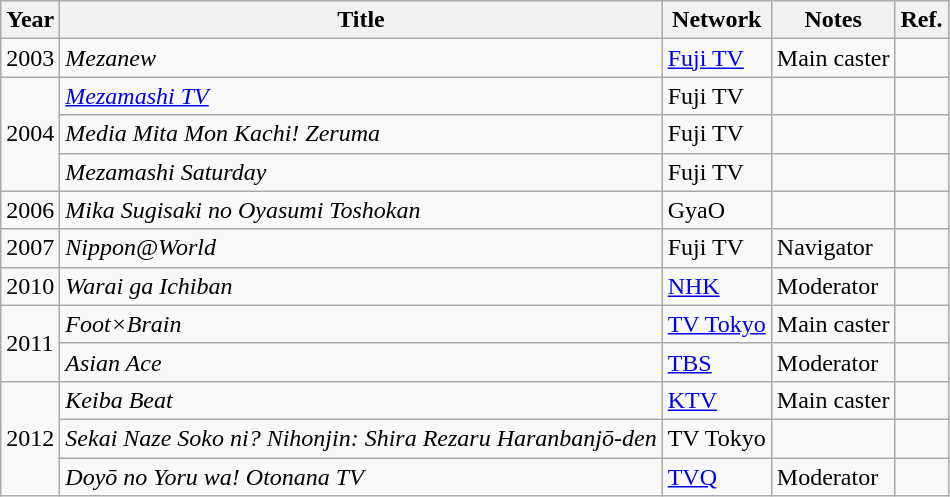<table class="wikitable">
<tr>
<th>Year</th>
<th>Title</th>
<th>Network</th>
<th>Notes</th>
<th>Ref.</th>
</tr>
<tr>
<td>2003</td>
<td><em>Mezanew</em></td>
<td><a href='#'>Fuji TV</a></td>
<td>Main caster</td>
<td></td>
</tr>
<tr>
<td rowspan="3">2004</td>
<td><em><a href='#'>Mezamashi TV</a></em></td>
<td>Fuji TV</td>
<td></td>
<td></td>
</tr>
<tr>
<td><em>Media Mita Mon Kachi! Zeruma</em></td>
<td>Fuji TV</td>
<td></td>
<td></td>
</tr>
<tr>
<td><em>Mezamashi Saturday</em></td>
<td>Fuji TV</td>
<td></td>
<td></td>
</tr>
<tr>
<td>2006</td>
<td><em>Mika Sugisaki no Oyasumi Toshokan</em></td>
<td>GyaO</td>
<td></td>
<td></td>
</tr>
<tr>
<td>2007</td>
<td><em>Nippon@World</em></td>
<td>Fuji TV</td>
<td>Navigator</td>
<td></td>
</tr>
<tr>
<td>2010</td>
<td><em>Warai ga Ichiban</em></td>
<td><a href='#'>NHK</a></td>
<td>Moderator</td>
<td></td>
</tr>
<tr>
<td rowspan="2">2011</td>
<td><em>Foot×Brain</em></td>
<td><a href='#'>TV Tokyo</a></td>
<td>Main caster</td>
<td></td>
</tr>
<tr>
<td><em>Asian Ace</em></td>
<td><a href='#'>TBS</a></td>
<td>Moderator</td>
<td></td>
</tr>
<tr>
<td rowspan="3">2012</td>
<td><em>Keiba Beat</em></td>
<td><a href='#'>KTV</a></td>
<td>Main caster</td>
<td></td>
</tr>
<tr>
<td><em>Sekai Naze Soko ni? Nihonjin: Shira Rezaru Haranbanjō-den</em></td>
<td>TV Tokyo</td>
<td></td>
<td></td>
</tr>
<tr>
<td><em>Doyō no Yoru wa! Otonana TV</em></td>
<td><a href='#'>TVQ</a></td>
<td>Moderator</td>
<td></td>
</tr>
</table>
